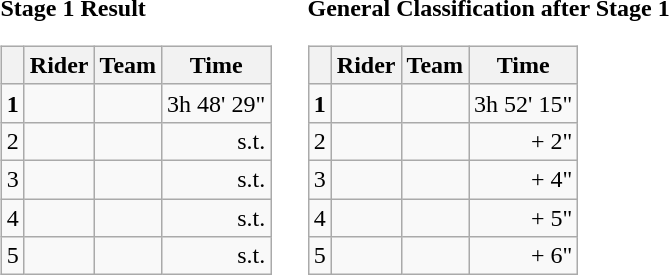<table>
<tr>
<td><strong>Stage 1 Result</strong><br><table class="wikitable">
<tr>
<th></th>
<th>Rider</th>
<th>Team</th>
<th>Time</th>
</tr>
<tr>
<td><strong>1</strong></td>
<td><strong></strong></td>
<td><strong></strong></td>
<td align="right">3h 48' 29"</td>
</tr>
<tr>
<td>2</td>
<td></td>
<td></td>
<td align="right">s.t.</td>
</tr>
<tr>
<td>3</td>
<td></td>
<td></td>
<td align="right">s.t.</td>
</tr>
<tr>
<td>4</td>
<td></td>
<td></td>
<td align=right>s.t.</td>
</tr>
<tr>
<td>5</td>
<td></td>
<td></td>
<td align="right">s.t.</td>
</tr>
</table>
</td>
<td></td>
<td><strong>General Classification after Stage 1</strong><br><table class="wikitable">
<tr>
<th></th>
<th>Rider</th>
<th>Team</th>
<th>Time</th>
</tr>
<tr>
<td><strong>1</strong></td>
<td><strong></strong> </td>
<td><strong></strong></td>
<td align=right>3h 52' 15"</td>
</tr>
<tr>
<td>2</td>
<td> </td>
<td></td>
<td align=right>+ 2"</td>
</tr>
<tr>
<td>3</td>
<td> </td>
<td></td>
<td align=right>+ 4"</td>
</tr>
<tr>
<td>4</td>
<td></td>
<td></td>
<td align="right">+ 5"</td>
</tr>
<tr>
<td>5</td>
<td></td>
<td></td>
<td align="right">+ 6"</td>
</tr>
</table>
</td>
</tr>
</table>
